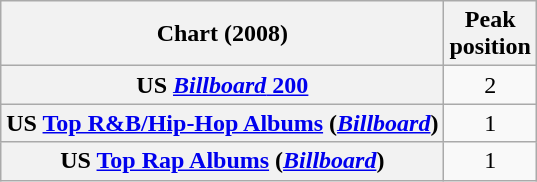<table class="wikitable sortable plainrowheaders" style="text-align:center">
<tr>
<th scope="col">Chart (2008)</th>
<th scope="col">Peak<br>position</th>
</tr>
<tr>
<th scope="row">US <a href='#'><em>Billboard</em> 200</a></th>
<td>2</td>
</tr>
<tr>
<th scope="row">US <a href='#'>Top R&B/Hip-Hop Albums</a> (<em><a href='#'>Billboard</a></em>)</th>
<td>1</td>
</tr>
<tr>
<th scope="row">US <a href='#'>Top Rap Albums</a> (<em><a href='#'>Billboard</a></em>)</th>
<td>1</td>
</tr>
</table>
